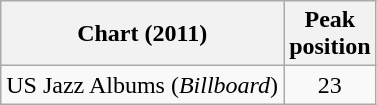<table class=wikitable>
<tr>
<th>Chart (2011)</th>
<th>Peak<br>position</th>
</tr>
<tr>
<td>US Jazz Albums (<em>Billboard</em>)</td>
<td align="center">23</td>
</tr>
</table>
